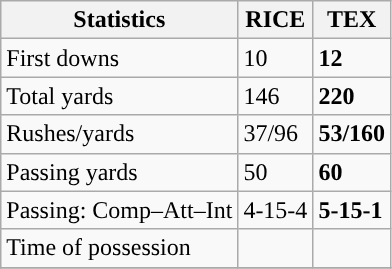<table class="wikitable" style="float: left;">
<tr>
<th>Statistics</th>
<th>RICE</th>
<th>TEX</th>
</tr>
<tr>
<td>First downs</td>
<td>10</td>
<td><strong>12</strong></td>
</tr>
<tr>
<td>Total yards</td>
<td>146</td>
<td><strong>220</strong></td>
</tr>
<tr>
<td>Rushes/yards</td>
<td>37/96</td>
<td><strong>53/160</strong></td>
</tr>
<tr>
<td>Passing yards</td>
<td>50</td>
<td><strong>60</strong></td>
</tr>
<tr>
<td>Passing: Comp–Att–Int</td>
<td>4-15-4</td>
<td><strong>5-15-1</strong></td>
</tr>
<tr>
<td>Time of possession</td>
<td></td>
<td></td>
</tr>
<tr>
</tr>
</table>
